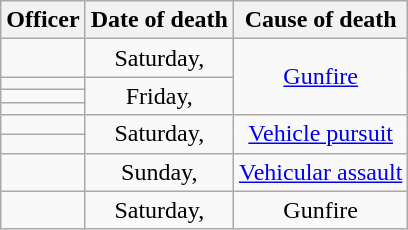<table class="wikitable" style="text-align:center;">
<tr>
<th>Officer</th>
<th>Date of death</th>
<th>Cause of death</th>
</tr>
<tr>
<td></td>
<td>Saturday, </td>
<td rowspan="4"><a href='#'>Gunfire</a></td>
</tr>
<tr>
<td></td>
<td rowspan="3">Friday, </td>
</tr>
<tr>
<td></td>
</tr>
<tr>
<td></td>
</tr>
<tr>
<td></td>
<td rowspan="2">Saturday, </td>
<td rowspan="2"><a href='#'>Vehicle pursuit</a></td>
</tr>
<tr>
<td></td>
</tr>
<tr>
<td></td>
<td>Sunday, </td>
<td><a href='#'>Vehicular assault</a></td>
</tr>
<tr>
<td></td>
<td>Saturday, </td>
<td>Gunfire</td>
</tr>
</table>
